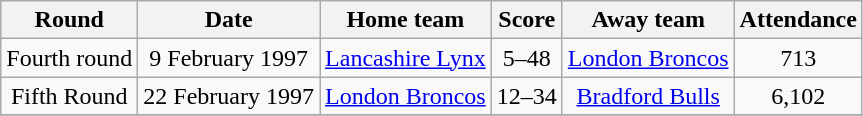<table class="wikitable" style="text-align:center">
<tr>
<th>Round</th>
<th>Date</th>
<th>Home team</th>
<th>Score</th>
<th>Away team</th>
<th>Attendance</th>
</tr>
<tr>
<td>Fourth round</td>
<td>9 February 1997</td>
<td><a href='#'>Lancashire Lynx</a></td>
<td>5–48</td>
<td><a href='#'>London Broncos</a></td>
<td>713</td>
</tr>
<tr>
<td>Fifth Round</td>
<td>22 February 1997</td>
<td><a href='#'>London Broncos</a></td>
<td>12–34</td>
<td><a href='#'>Bradford Bulls</a></td>
<td>6,102</td>
</tr>
<tr>
</tr>
</table>
